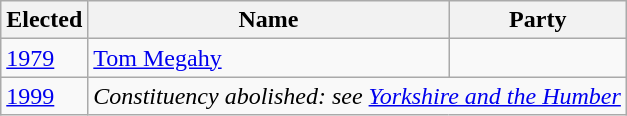<table class="wikitable">
<tr>
<th>Elected</th>
<th>Name</th>
<th colspan=2>Party</th>
</tr>
<tr>
<td><a href='#'>1979</a></td>
<td><a href='#'>Tom Megahy</a></td>
<td></td>
</tr>
<tr>
<td><a href='#'>1999</a></td>
<td colspan="3"><em>Constituency abolished: see <a href='#'>Yorkshire and the Humber</a></em></td>
</tr>
</table>
